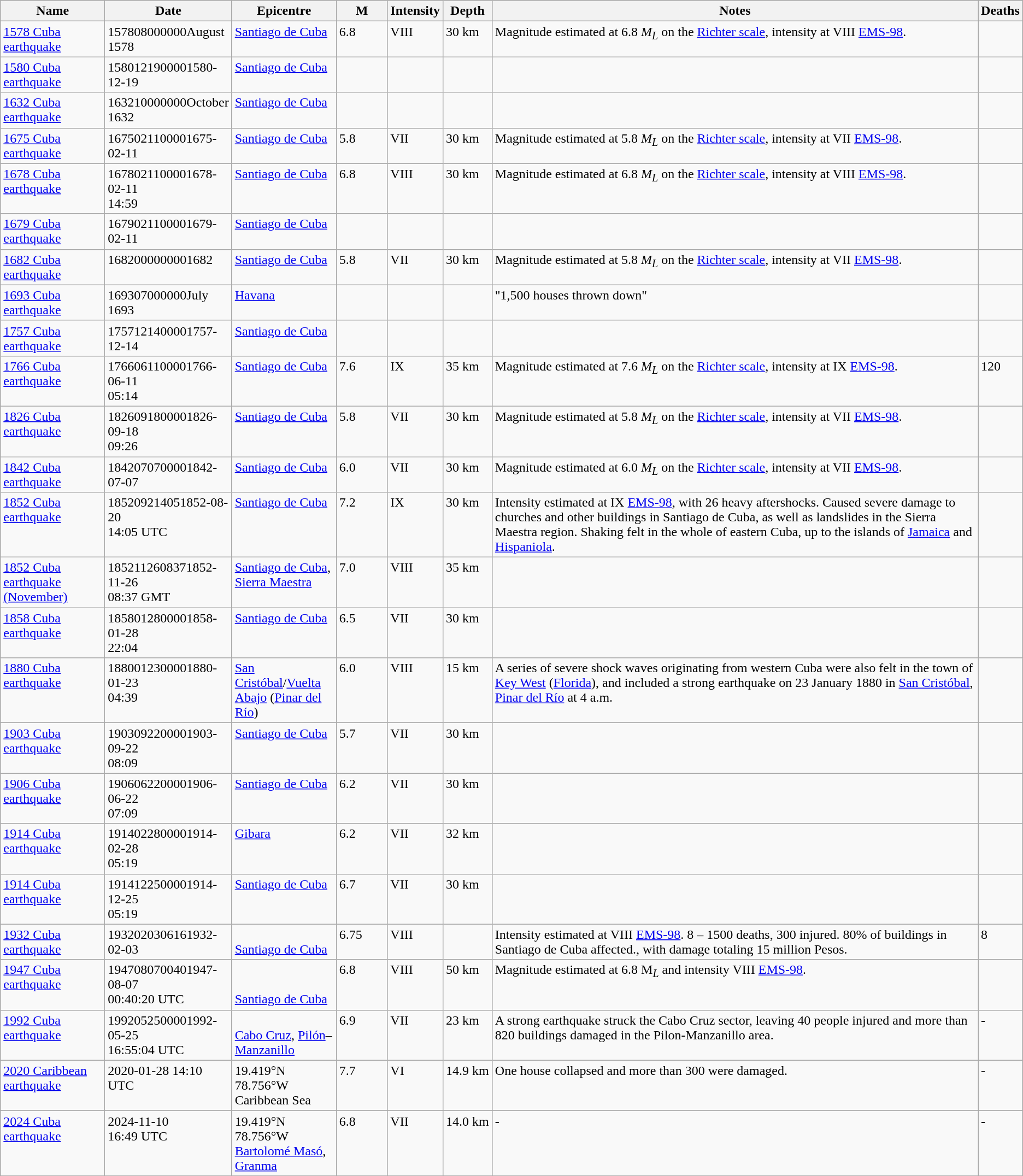<table class="wikitable sortable">
<tr style valign="top" bgcolor="#ececec">
<th>Name</th>
<th>Date</th>
<th>Epicentre</th>
<th>M</th>
<th>Intensity</th>
<th>Depth</th>
<th>Notes</th>
<th>Deaths</th>
</tr>
<tr style valign="top">
<td style width="120px"><a href='#'>1578 Cuba earthquake</a></td>
<td style width="70px"><span>157808000000</span>August 1578<br></td>
<td style width="120px"><a href='#'>Santiago de Cuba</a></td>
<td style width="55px">6.8</td>
<td>VIII</td>
<td>30 km</td>
<td>Magnitude estimated at 6.8 <em>M<sub>L</sub></em> on the <a href='#'>Richter scale</a>, intensity at VIII <a href='#'>EMS-98</a>.</td>
<td></td>
</tr>
<tr style valign="top">
<td style width="120px"><a href='#'>1580 Cuba earthquake</a></td>
<td style width="70px"><span>158012190000</span>1580-12-19<br></td>
<td style width="120px"><a href='#'>Santiago de Cuba</a></td>
<td style width="55px"></td>
<td></td>
<td></td>
<td></td>
<td></td>
</tr>
<tr style valign="top">
<td><a href='#'>1632 Cuba earthquake</a></td>
<td><span>163210000000</span>October 1632<br></td>
<td><a href='#'>Santiago de Cuba</a></td>
<td></td>
<td></td>
<td></td>
<td></td>
<td></td>
</tr>
<tr style valign="top">
<td><a href='#'>1675 Cuba earthquake</a></td>
<td><span>167502110000</span>1675-02-11<br></td>
<td><a href='#'>Santiago de Cuba</a></td>
<td>5.8</td>
<td>VII</td>
<td>30 km</td>
<td>Magnitude estimated at 5.8 <em>M<sub>L</sub></em> on the <a href='#'>Richter scale</a>, intensity at VII <a href='#'>EMS-98</a>.</td>
<td></td>
</tr>
<tr style valign="top">
<td><a href='#'>1678 Cuba earthquake</a></td>
<td><span>167802110000</span>1678-02-11<br>14:59</td>
<td><a href='#'>Santiago de Cuba</a></td>
<td>6.8</td>
<td>VIII</td>
<td>30 km</td>
<td>Magnitude estimated at 6.8 <em>M<sub>L</sub></em> on the <a href='#'>Richter scale</a>, intensity at VIII <a href='#'>EMS-98</a>.</td>
<td></td>
</tr>
<tr style valign="top">
<td><a href='#'>1679 Cuba earthquake</a></td>
<td><span>167902110000</span>1679-02-11<br></td>
<td><a href='#'>Santiago de Cuba</a></td>
<td></td>
<td></td>
<td></td>
<td></td>
<td></td>
</tr>
<tr style valign="top">
<td><a href='#'>1682 Cuba earthquake</a></td>
<td><span>168200000000</span>1682<br></td>
<td><a href='#'>Santiago de Cuba</a></td>
<td>5.8</td>
<td>VII</td>
<td>30 km</td>
<td>Magnitude estimated at 5.8 <em>M<sub>L</sub></em> on the <a href='#'>Richter scale</a>, intensity at VII <a href='#'>EMS-98</a>.</td>
<td></td>
</tr>
<tr style valign="top">
<td><a href='#'>1693 Cuba earthquake</a></td>
<td><span>169307000000</span>July 1693<br></td>
<td><a href='#'>Havana</a></td>
<td></td>
<td></td>
<td></td>
<td>"1,500 houses thrown down"</td>
<td></td>
</tr>
<tr style valign="top">
<td><a href='#'>1757 Cuba earthquake</a></td>
<td><span>175712140000</span>1757-12-14<br></td>
<td><a href='#'>Santiago de Cuba</a></td>
<td></td>
<td></td>
<td></td>
<td></td>
<td></td>
</tr>
<tr style valign="top">
<td><a href='#'>1766 Cuba earthquake</a></td>
<td><span>176606110000</span>1766-06-11<br>05:14</td>
<td><a href='#'>Santiago de Cuba</a></td>
<td>7.6 </td>
<td>IX</td>
<td>35 km</td>
<td>Magnitude estimated at 7.6 <em>M<sub>L</sub></em> on the <a href='#'>Richter scale</a>, intensity at IX <a href='#'>EMS-98</a>.</td>
<td>120</td>
</tr>
<tr style valign="top">
<td><a href='#'>1826 Cuba earthquake</a></td>
<td><span>182609180000</span>1826-09-18<br>09:26</td>
<td><a href='#'>Santiago de Cuba</a></td>
<td>5.8</td>
<td>VII</td>
<td>30 km</td>
<td>Magnitude estimated at 5.8 <em>M<sub>L</sub></em> on the <a href='#'>Richter scale</a>, intensity at VII <a href='#'>EMS-98</a>.</td>
<td></td>
</tr>
<tr style valign="top">
<td><a href='#'>1842 Cuba earthquake</a></td>
<td><span>184207070000</span>1842-07-07<br></td>
<td><a href='#'>Santiago de Cuba</a></td>
<td>6.0</td>
<td>VII</td>
<td>30 km</td>
<td>Magnitude estimated at 6.0 <em>M<sub>L</sub></em> on the <a href='#'>Richter scale</a>, intensity at VII <a href='#'>EMS-98</a>.</td>
<td></td>
</tr>
<tr style valign="top">
<td><a href='#'>1852 Cuba earthquake</a></td>
<td><span>18520921405</span>1852-08-20<br>14:05 UTC</td>
<td><a href='#'>Santiago de Cuba</a></td>
<td>7.2 </td>
<td>IX</td>
<td>30 km</td>
<td>Intensity estimated at IX <a href='#'>EMS-98</a>, with 26 heavy aftershocks. Caused severe damage to churches and other buildings in Santiago de Cuba, as well as landslides in the Sierra Maestra region. Shaking felt in the whole of eastern Cuba, up to the islands of <a href='#'>Jamaica</a> and <a href='#'>Hispaniola</a>.</td>
<td></td>
</tr>
<tr style valign="top">
<td><a href='#'>1852 Cuba earthquake (November)</a></td>
<td><span>185211260837</span>1852-11-26<br>08:37 GMT</td>
<td><a href='#'>Santiago de Cuba</a>, <a href='#'>Sierra Maestra</a></td>
<td>7.0</td>
<td>VIII</td>
<td>35 km</td>
<td></td>
<td></td>
</tr>
<tr style valign="top">
<td><a href='#'>1858 Cuba earthquake</a></td>
<td><span>185801280000</span>1858-01-28<br>22:04</td>
<td><a href='#'>Santiago de Cuba</a></td>
<td>6.5</td>
<td>VII</td>
<td>30 km</td>
<td></td>
<td></td>
</tr>
<tr style valign="top">
<td><a href='#'>1880 Cuba earthquake</a></td>
<td><span>188001230000</span>1880-01-23<br>04:39</td>
<td><a href='#'>San Cristóbal</a>/<a href='#'>Vuelta Abajo</a> (<a href='#'>Pinar del Río</a>)</td>
<td>6.0</td>
<td>VIII</td>
<td>15 km</td>
<td>A series of severe shock waves originating from western Cuba were also felt in the town of <a href='#'>Key West</a> (<a href='#'>Florida</a>), and included a strong earthquake on 23 January 1880 in <a href='#'>San Cristóbal</a>, <a href='#'>Pinar del Río</a> at 4 a.m.</td>
<td></td>
</tr>
<tr style valign="top">
<td><a href='#'>1903 Cuba earthquake</a></td>
<td><span>190309220000</span>1903-09-22<br>08:09</td>
<td><a href='#'>Santiago de Cuba</a></td>
<td>5.7</td>
<td>VII</td>
<td>30 km</td>
<td></td>
<td></td>
</tr>
<tr style valign="top">
<td><a href='#'>1906 Cuba earthquake</a></td>
<td><span>190606220000</span>1906-06-22<br>07:09</td>
<td><a href='#'>Santiago de Cuba</a></td>
<td>6.2</td>
<td>VII</td>
<td>30 km</td>
<td></td>
<td></td>
</tr>
<tr style valign="top">
<td><a href='#'>1914 Cuba earthquake</a></td>
<td><span>191402280000</span>1914-02-28<br>05:19</td>
<td><a href='#'>Gibara</a></td>
<td>6.2</td>
<td>VII</td>
<td>32 km</td>
<td></td>
<td></td>
</tr>
<tr style valign="top">
<td><a href='#'>1914 Cuba earthquake</a></td>
<td><span>191412250000</span>1914-12-25<br>05:19</td>
<td><a href='#'>Santiago de Cuba</a></td>
<td>6.7</td>
<td>VII</td>
<td>30 km</td>
<td></td>
<td></td>
</tr>
<tr style valign="top">
<td><a href='#'>1932 Cuba earthquake</a></td>
<td><span>193202030616</span>1932-02-03<br></td>
<td><br><a href='#'>Santiago de Cuba</a></td>
<td>6.75 </td>
<td>VIII</td>
<td></td>
<td>Intensity estimated at VIII <a href='#'>EMS-98</a>. 8 – 1500 deaths, 300 injured. 80% of buildings in Santiago de Cuba affected., with damage totaling 15 million Pesos.</td>
<td>8</td>
</tr>
<tr style valign="top">
<td><a href='#'>1947 Cuba earthquake</a></td>
<td><span>194708070040</span>1947-08-07<br>00:40:20 UTC</td>
<td><br><br><a href='#'>Santiago de Cuba</a></td>
<td>6.8</td>
<td>VIII</td>
<td>50 km</td>
<td>Magnitude estimated at 6.8 M<sub><em>L</em></sub> and intensity VIII <a href='#'>EMS-98</a>.</td>
<td></td>
</tr>
<tr style valign="top">
<td><a href='#'>1992 Cuba earthquake</a></td>
<td><span>199205250000</span>1992-05-25<br>16:55:04 UTC</td>
<td><br><a href='#'>Cabo Cruz</a>, <a href='#'>Pilón</a>–<a href='#'>Manzanillo</a></td>
<td>6.9 </td>
<td>VII</td>
<td>23 km</td>
<td>A strong earthquake struck the Cabo Cruz sector, leaving 40 people injured and more than 820 buildings damaged in the Pilon-Manzanillo area.</td>
<td>-</td>
</tr>
<tr style valign="top">
<td><a href='#'>2020 Caribbean earthquake</a></td>
<td>2020-01-28 14:10 UTC</td>
<td>19.419°N 78.756°W<br>Caribbean Sea</td>
<td>7.7 </td>
<td>VI</td>
<td>14.9 km</td>
<td>One house collapsed and more than 300 were damaged.</td>
<td>-</td>
</tr>
<tr>
</tr>
<tr style valign="top">
<td><a href='#'>2024 Cuba earthquake</a></td>
<td>2024-11-10<br>16:49 UTC</td>
<td>19.419°N 78.756°W<br><a href='#'>Bartolomé Masó</a>, <a href='#'>Granma</a></td>
<td>6.8 </td>
<td>VII</td>
<td>14.0 km</td>
<td>-</td>
<td>-</td>
</tr>
<tr>
</tr>
</table>
